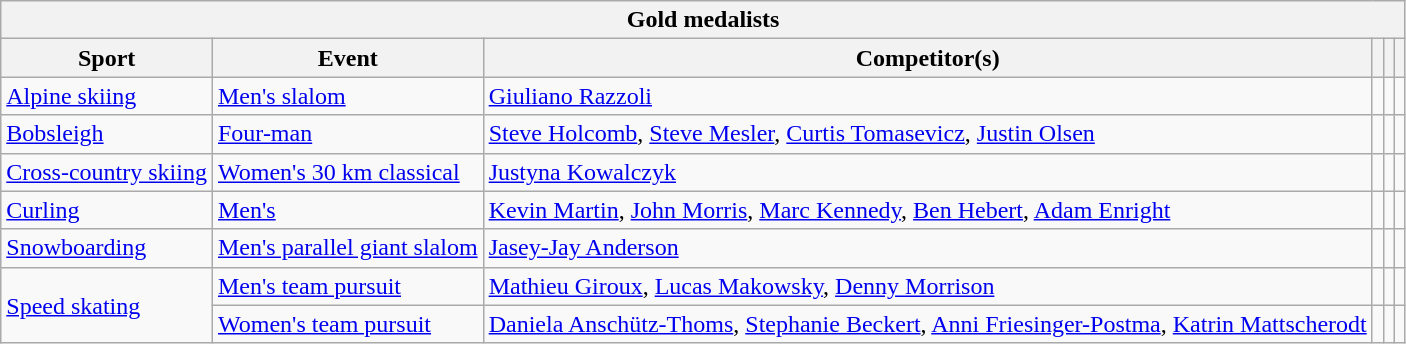<table class="wikitable">
<tr>
<th colspan="6">Gold medalists</th>
</tr>
<tr>
<th>Sport</th>
<th>Event</th>
<th>Competitor(s)</th>
<th></th>
<th></th>
<th></th>
</tr>
<tr>
<td><a href='#'>Alpine skiing</a></td>
<td><a href='#'>Men's slalom</a></td>
<td><a href='#'>Giuliano Razzoli</a></td>
<td></td>
<td></td>
<td></td>
</tr>
<tr>
<td><a href='#'>Bobsleigh</a></td>
<td><a href='#'>Four-man</a></td>
<td><a href='#'>Steve Holcomb</a>, <a href='#'>Steve Mesler</a>, <a href='#'>Curtis Tomasevicz</a>, <a href='#'>Justin Olsen</a></td>
<td></td>
<td></td>
<td></td>
</tr>
<tr>
<td><a href='#'>Cross-country skiing</a></td>
<td><a href='#'>Women's 30 km classical</a></td>
<td><a href='#'>Justyna Kowalczyk</a></td>
<td></td>
<td></td>
<td></td>
</tr>
<tr>
<td><a href='#'>Curling</a></td>
<td><a href='#'>Men's</a></td>
<td><a href='#'>Kevin Martin</a>, <a href='#'>John Morris</a>, <a href='#'>Marc Kennedy</a>, <a href='#'>Ben Hebert</a>, <a href='#'>Adam Enright</a></td>
<td></td>
<td></td>
<td></td>
</tr>
<tr>
<td><a href='#'>Snowboarding</a></td>
<td><a href='#'>Men's parallel giant slalom</a></td>
<td><a href='#'>Jasey-Jay Anderson</a></td>
<td></td>
<td></td>
<td></td>
</tr>
<tr>
<td rowspan=2><a href='#'>Speed skating</a></td>
<td><a href='#'>Men's team pursuit</a></td>
<td><a href='#'>Mathieu Giroux</a>, <a href='#'>Lucas Makowsky</a>, <a href='#'>Denny Morrison</a></td>
<td></td>
<td></td>
<td></td>
</tr>
<tr>
<td><a href='#'>Women's team pursuit</a></td>
<td><a href='#'>Daniela Anschütz-Thoms</a>, <a href='#'>Stephanie Beckert</a>, <a href='#'>Anni Friesinger-Postma</a>, <a href='#'>Katrin Mattscherodt</a></td>
<td></td>
<td></td>
<td></td>
</tr>
</table>
